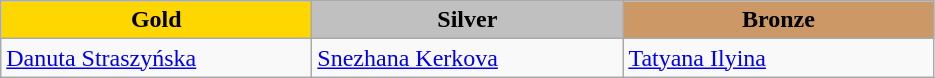<table class="wikitable" style="text-align:left">
<tr align="center">
<td width=200 bgcolor=gold><strong>Gold</strong></td>
<td width=200 bgcolor=silver><strong>Silver</strong></td>
<td width=200 bgcolor=CC9966><strong>Bronze</strong></td>
</tr>
<tr>
<td><a href='#'>Danuta Straszyńska</a><br><em></em></td>
<td><a href='#'>Snezhana Kerkova</a><br><em></em></td>
<td><a href='#'>Tatyana Ilyina</a><br><em></em></td>
</tr>
</table>
